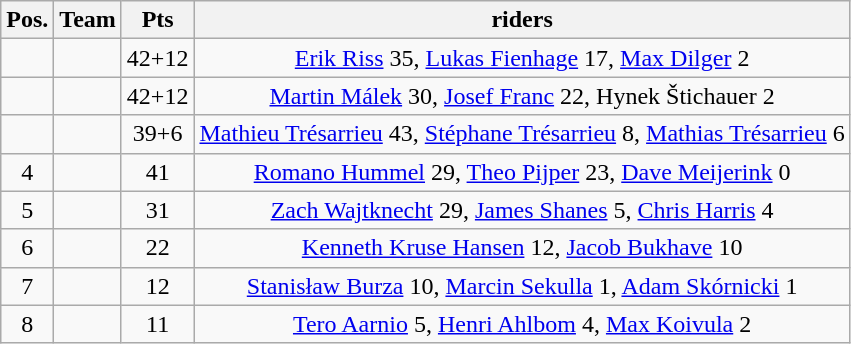<table class=wikitable>
<tr>
<th>Pos.</th>
<th>Team</th>
<th>Pts</th>
<th>riders</th>
</tr>
<tr align=center>
<td></td>
<td align=left></td>
<td>42+12</td>
<td><a href='#'>Erik Riss</a> 35, <a href='#'>Lukas Fienhage</a> 17, <a href='#'>Max Dilger</a> 2</td>
</tr>
<tr align=center>
<td></td>
<td align=left></td>
<td>42+12</td>
<td><a href='#'>Martin Málek</a> 30, <a href='#'>Josef Franc</a> 22, Hynek Štichauer 2</td>
</tr>
<tr align=center>
<td></td>
<td align=left></td>
<td>39+6</td>
<td><a href='#'>Mathieu Trésarrieu</a> 43, <a href='#'>Stéphane Trésarrieu</a> 8, <a href='#'>Mathias Trésarrieu</a> 6</td>
</tr>
<tr align=center>
<td>4</td>
<td align=left></td>
<td>41</td>
<td><a href='#'>Romano Hummel</a> 29, <a href='#'>Theo Pijper</a> 23, <a href='#'>Dave Meijerink</a> 0</td>
</tr>
<tr align=center>
<td>5</td>
<td align=left></td>
<td>31</td>
<td><a href='#'>Zach Wajtknecht</a> 29, <a href='#'>James Shanes</a> 5, <a href='#'>Chris Harris</a> 4</td>
</tr>
<tr align=center>
<td>6</td>
<td align=left></td>
<td>22</td>
<td><a href='#'>Kenneth Kruse Hansen</a> 12, <a href='#'>Jacob Bukhave</a> 10</td>
</tr>
<tr align=center>
<td>7</td>
<td align=left></td>
<td>12</td>
<td><a href='#'>Stanisław Burza</a> 10, <a href='#'>Marcin Sekulla</a> 1, <a href='#'>Adam Skórnicki</a> 1</td>
</tr>
<tr align=center>
<td>8</td>
<td align=left></td>
<td>11</td>
<td><a href='#'>Tero Aarnio</a> 5, <a href='#'>Henri Ahlbom</a> 4, <a href='#'>Max Koivula</a> 2</td>
</tr>
</table>
